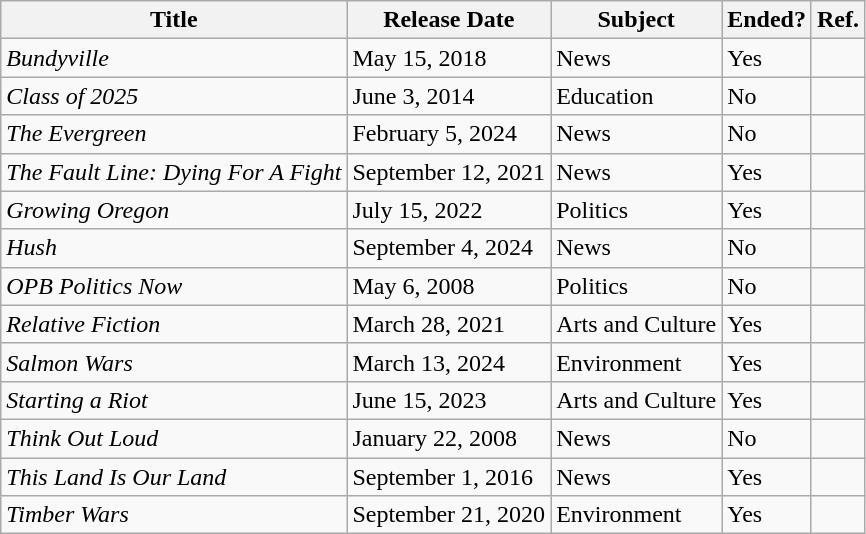<table class="wikitable sortable">
<tr>
<th>Title</th>
<th>Release Date</th>
<th>Subject</th>
<th>Ended?</th>
<th>Ref.</th>
</tr>
<tr>
<td><em>Bundyville</em></td>
<td>May 15, 2018</td>
<td>News</td>
<td>Yes</td>
<td></td>
</tr>
<tr>
<td><em>Class of 2025</em></td>
<td>June 3, 2014</td>
<td>Education</td>
<td>No</td>
<td></td>
</tr>
<tr>
<td><em>The Evergreen</em></td>
<td>February 5, 2024</td>
<td>News</td>
<td>No</td>
<td></td>
</tr>
<tr>
<td><em>The Fault Line: Dying For A Fight</em></td>
<td>September 12, 2021</td>
<td>News</td>
<td>Yes</td>
<td></td>
</tr>
<tr>
<td><em>Growing Oregon</em></td>
<td>July 15, 2022</td>
<td>Politics</td>
<td>Yes</td>
<td></td>
</tr>
<tr>
<td><em>Hush</em></td>
<td>September 4, 2024</td>
<td>News</td>
<td>No</td>
<td></td>
</tr>
<tr>
<td><em>OPB Politics Now</em></td>
<td>May 6, 2008</td>
<td>Politics</td>
<td>No</td>
<td></td>
</tr>
<tr>
<td><em>Relative Fiction</em></td>
<td>March 28, 2021</td>
<td>Arts and Culture</td>
<td>Yes</td>
<td></td>
</tr>
<tr>
<td><em>Salmon Wars</em></td>
<td>March 13, 2024</td>
<td>Environment</td>
<td>Yes</td>
<td></td>
</tr>
<tr>
<td><em>Starting a Riot</em></td>
<td>June 15, 2023</td>
<td>Arts and Culture</td>
<td>Yes</td>
<td></td>
</tr>
<tr>
<td><em>Think Out Loud</em></td>
<td>January 22, 2008</td>
<td>News</td>
<td>No</td>
<td></td>
</tr>
<tr>
<td><em>This Land Is Our Land</em></td>
<td>September 1, 2016</td>
<td>News</td>
<td>Yes</td>
<td></td>
</tr>
<tr>
<td><em>Timber Wars</em></td>
<td>September 21, 2020</td>
<td>Environment</td>
<td>Yes</td>
<td></td>
</tr>
</table>
